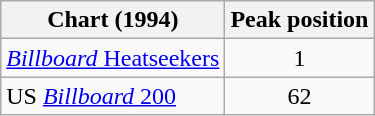<table class="wikitable sortable">
<tr>
<th>Chart (1994)</th>
<th>Peak position</th>
</tr>
<tr>
<td><a href='#'><em>Billboard</em> Heatseekers</a></td>
<td align="center">1</td>
</tr>
<tr>
<td>US <a href='#'><em>Billboard</em> 200</a></td>
<td align="center">62</td>
</tr>
</table>
